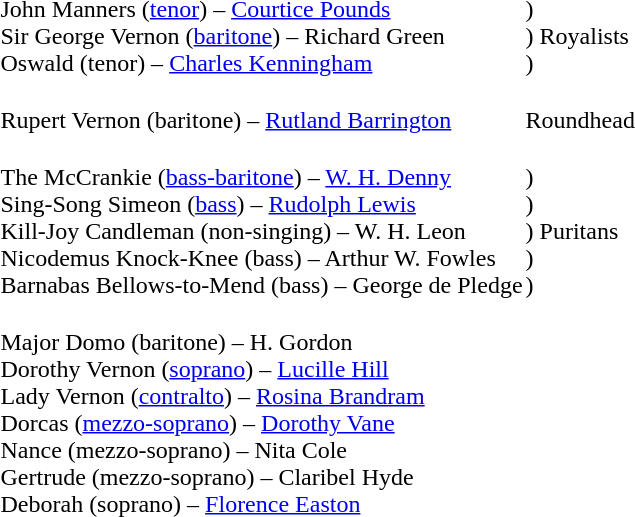<table cellspacing="0">
<tr>
<td><br>John Manners (<a href='#'>tenor</a>) – <a href='#'>Courtice Pounds</a><br>
Sir George Vernon (<a href='#'>baritone</a>) – Richard Green<br>
Oswald (tenor) – <a href='#'>Charles Kenningham</a></td>
<td><br>)<br>
) Royalists<br>
)</td>
</tr>
<tr>
<td><br>Rupert Vernon (baritone) – <a href='#'>Rutland Barrington</a></td>
<td><br>Roundhead</td>
</tr>
<tr>
<td><br>The McCrankie (<a href='#'>bass-baritone</a>) – <a href='#'>W. H. Denny</a><br>
Sing-Song Simeon (<a href='#'>bass</a>) – <a href='#'>Rudolph Lewis</a> <br>
Kill-Joy Candleman (non-singing) – W. H. Leon<br>
Nicodemus Knock-Knee (bass) – Arthur W. Fowles<br>
Barnabas Bellows-to-Mend (bass) – George de Pledge</td>
<td><br>)<br>
)<br>
) Puritans<br>
)<br>
)</td>
</tr>
<tr>
<td><br>Major Domo (baritone) – H. Gordon<br>
Dorothy Vernon (<a href='#'>soprano</a>) – <a href='#'>Lucille Hill</a><br>
Lady Vernon (<a href='#'>contralto</a>) – <a href='#'>Rosina Brandram</a><br>
Dorcas (<a href='#'>mezzo-soprano</a>) – <a href='#'>Dorothy Vane</a><br>
Nance (mezzo-soprano) – Nita Cole<br>
Gertrude (mezzo-soprano) – Claribel Hyde<br>
Deborah (soprano) – <a href='#'>Florence Easton</a></td>
</tr>
</table>
